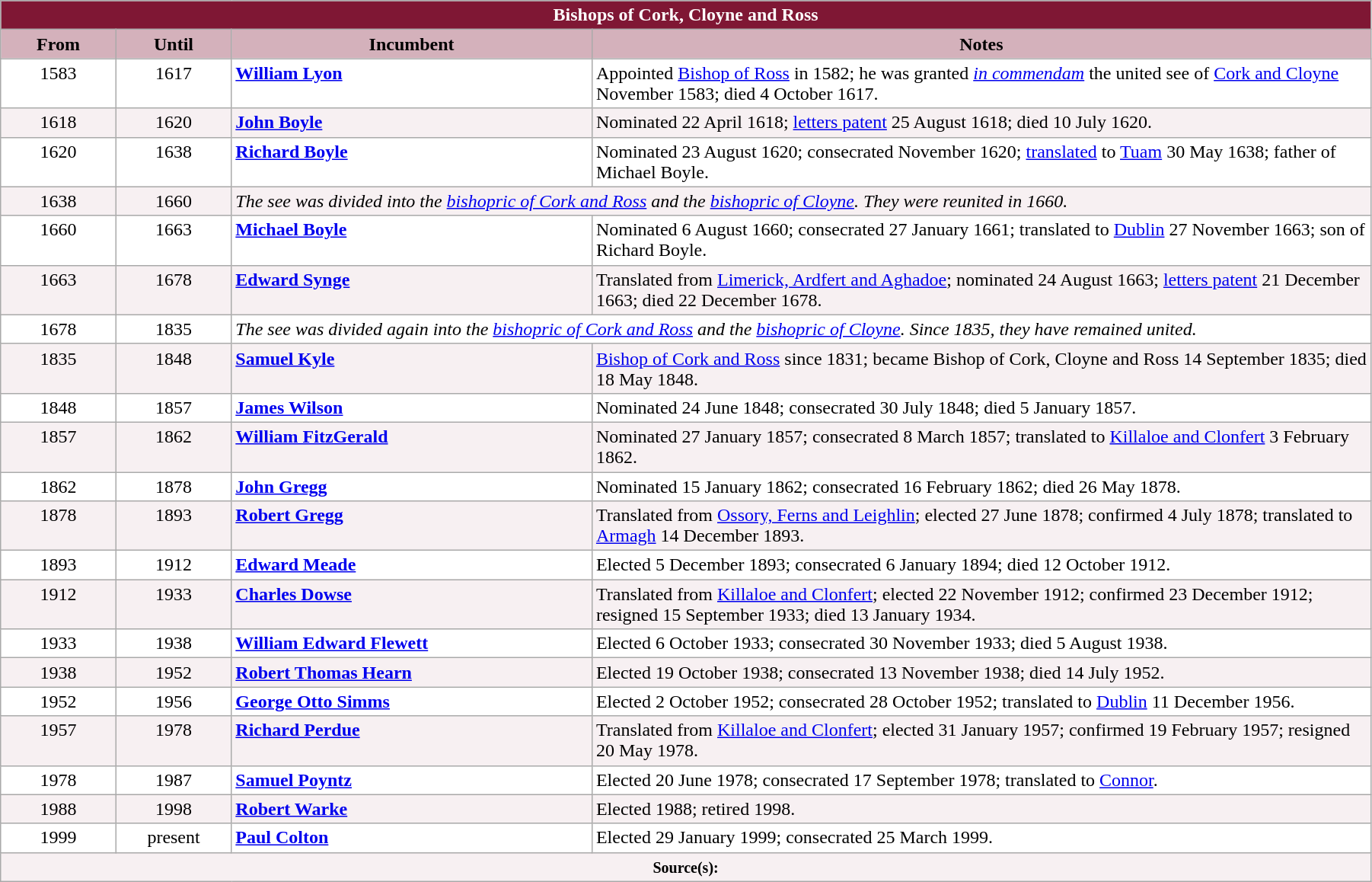<table class="wikitable" style="width:95%;" border="1" cellpadding="2">
<tr>
<th colspan="4" style="background-color: #7F1734; color: white;">Bishops of Cork, Cloyne and Ross</th>
</tr>
<tr>
<th style="background-color: #D4B1BB; width: 8%;">From</th>
<th style="background-color: #D4B1BB; width: 8%;">Until</th>
<th style="background-color: #D4B1BB; width: 25%;">Incumbent</th>
<th style="background-color: #D4B1BB; width: 54%;">Notes</th>
</tr>
<tr valign="top" style="background-color: white;">
<td style="text-align: center;">1583</td>
<td style="text-align: center;">1617</td>
<td><strong><a href='#'>William Lyon</a></strong></td>
<td>Appointed <a href='#'>Bishop of Ross</a> in 1582; he was granted <em><a href='#'>in commendam</a></em> the united see of <a href='#'>Cork and Cloyne</a> November 1583; died 4 October 1617.</td>
</tr>
<tr valign="top" style="background-color: #F7F0F2;">
<td style="text-align: center;">1618</td>
<td style="text-align: center;">1620</td>
<td><strong><a href='#'>John Boyle</a></strong></td>
<td>Nominated 22 April 1618; <a href='#'>letters patent</a> 25 August 1618; died 10 July 1620.</td>
</tr>
<tr valign="top" style="background-color: white;">
<td style="text-align: center;">1620</td>
<td style="text-align: center;">1638</td>
<td><strong><a href='#'>Richard Boyle</a></strong></td>
<td>Nominated 23 August 1620; consecrated November 1620; <a href='#'>translated</a> to <a href='#'>Tuam</a> 30 May 1638; father of Michael Boyle.</td>
</tr>
<tr valign="top" style="background-color: #F7F0F2;">
<td style="text-align: center;">1638</td>
<td style="text-align: center;">1660</td>
<td colspan="2"><em>The see was divided into the <a href='#'>bishopric of Cork and Ross</a> and the <a href='#'>bishopric of Cloyne</a>. They were reunited in 1660.</em></td>
</tr>
<tr valign="top" style="background-color: white;">
<td style="text-align: center;">1660</td>
<td style="text-align: center;">1663</td>
<td><strong><a href='#'>Michael Boyle</a></strong></td>
<td>Nominated 6 August 1660; consecrated 27 January 1661; translated to <a href='#'>Dublin</a> 27 November 1663; son of Richard Boyle.</td>
</tr>
<tr valign="top" style="background-color: #F7F0F2;">
<td style="text-align: center;">1663</td>
<td style="text-align: center;">1678</td>
<td><strong><a href='#'>Edward Synge</a></strong></td>
<td>Translated from <a href='#'>Limerick, Ardfert and Aghadoe</a>; nominated 24 August 1663; <a href='#'>letters patent</a> 21 December 1663; died 22 December 1678.</td>
</tr>
<tr valign="top" style="background-color: white;">
<td style="text-align: center;">1678</td>
<td style="text-align: center;">1835</td>
<td colspan="2"><em>The see was divided again into the <a href='#'>bishopric of Cork and Ross</a> and the <a href='#'>bishopric of Cloyne</a>. Since 1835, they have remained united.</em></td>
</tr>
<tr valign="top" style="background-color: #F7F0F2;">
<td style="text-align: center;">1835</td>
<td style="text-align: center;">1848</td>
<td><strong><a href='#'>Samuel Kyle</a></strong></td>
<td><a href='#'>Bishop of Cork and Ross</a> since 1831; became Bishop of Cork, Cloyne and Ross 14 September 1835; died 18 May 1848.</td>
</tr>
<tr valign="top" style="background-color: white;">
<td style="text-align: center;">1848</td>
<td style="text-align: center;">1857</td>
<td><strong><a href='#'>James Wilson</a></strong></td>
<td>Nominated 24 June 1848; consecrated 30 July 1848; died 5 January 1857.</td>
</tr>
<tr valign="top" style="background-color: #F7F0F2;">
<td style="text-align: center;">1857</td>
<td style="text-align: center;">1862</td>
<td><strong><a href='#'>William FitzGerald</a></strong></td>
<td>Nominated 27 January 1857; consecrated 8 March 1857; translated to <a href='#'>Killaloe and Clonfert</a> 3 February 1862.</td>
</tr>
<tr valign="top" style="background-color: white;">
<td style="text-align: center;">1862</td>
<td style="text-align: center;">1878</td>
<td><strong><a href='#'>John Gregg</a></strong></td>
<td>Nominated 15 January 1862; consecrated 16 February 1862; died 26 May 1878.</td>
</tr>
<tr valign="top" style="background-color: #F7F0F2;">
<td style="text-align: center;">1878</td>
<td style="text-align: center;">1893</td>
<td><strong><a href='#'>Robert Gregg</a></strong></td>
<td>Translated from <a href='#'>Ossory, Ferns and Leighlin</a>; elected 27 June 1878; confirmed 4 July 1878; translated to <a href='#'>Armagh</a> 14 December 1893.</td>
</tr>
<tr valign="top" style="background-color: white;">
<td style="text-align: center;">1893</td>
<td style="text-align: center;">1912</td>
<td><strong><a href='#'>Edward Meade</a></strong></td>
<td>Elected 5 December 1893; consecrated 6 January 1894; died 12 October 1912.</td>
</tr>
<tr valign="top" style="background-color: #F7F0F2;">
<td style="text-align: center;">1912</td>
<td style="text-align: center;">1933</td>
<td><strong><a href='#'>Charles Dowse</a></strong></td>
<td>Translated from <a href='#'>Killaloe and Clonfert</a>; elected 22 November 1912; confirmed 23 December 1912; resigned 15 September 1933; died 13 January 1934.</td>
</tr>
<tr valign="top" style="background-color: white;">
<td style="text-align: center;">1933</td>
<td style="text-align: center;">1938</td>
<td><strong><a href='#'>William Edward Flewett</a></strong></td>
<td>Elected 6 October 1933; consecrated 30 November 1933; died 5 August 1938.</td>
</tr>
<tr valign="top" style="background-color: #F7F0F2;">
<td style="text-align: center;">1938</td>
<td style="text-align: center;">1952</td>
<td><strong><a href='#'>Robert Thomas Hearn</a></strong></td>
<td>Elected 19 October 1938; consecrated 13 November 1938; died 14 July 1952.</td>
</tr>
<tr valign="top" style="background-color: white;">
<td style="text-align: center;">1952</td>
<td style="text-align: center;">1956</td>
<td><strong><a href='#'>George Otto Simms</a></strong></td>
<td>Elected 2 October 1952; consecrated 28 October 1952; translated to <a href='#'>Dublin</a> 11 December 1956.</td>
</tr>
<tr valign="top" style="background-color: #F7F0F2;">
<td style="text-align: center;">1957</td>
<td style="text-align: center;">1978</td>
<td><strong><a href='#'>Richard Perdue</a></strong></td>
<td>Translated from <a href='#'>Killaloe and Clonfert</a>; elected 31 January 1957; confirmed 19 February 1957; resigned 20 May 1978.</td>
</tr>
<tr valign="top" style="background-color: white;">
<td style="text-align: center;">1978</td>
<td style="text-align: center;">1987</td>
<td><strong><a href='#'>Samuel Poyntz</a></strong></td>
<td>Elected 20 June 1978; consecrated 17 September 1978; translated to <a href='#'>Connor</a>.</td>
</tr>
<tr valign="top" style="background-color: #F7F0F2;">
<td style="text-align: center;">1988</td>
<td style="text-align: center;">1998</td>
<td><strong><a href='#'>Robert Warke</a></strong></td>
<td>Elected 1988; retired 1998.</td>
</tr>
<tr valign="top" style="background-color: white;">
<td style="text-align: center;">1999</td>
<td style="text-align: center;">present</td>
<td><strong><a href='#'>Paul Colton</a></strong></td>
<td>Elected 29 January 1999; consecrated 25 March 1999.</td>
</tr>
<tr valign="top" style="background-color: #F7F0F2;">
<td colspan="4" style="text-align: center;"><small><strong>Source(s):</strong> </small></td>
</tr>
</table>
